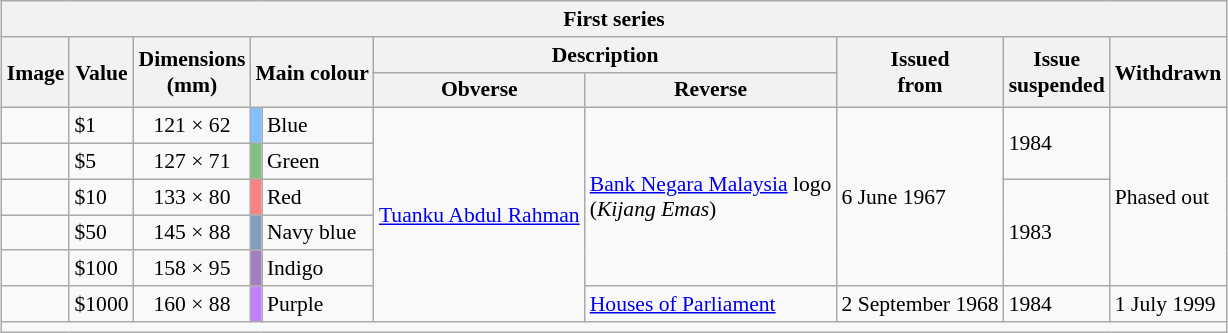<table class="wikitable" style="margin:auto; font-size:90%; border-width:1px;">
<tr>
<th colspan=10>First series</th>
</tr>
<tr>
<th rowspan=2>Image</th>
<th rowspan=2>Value</th>
<th rowspan=2>Dimensions<br>(mm)</th>
<th rowspan=2 colspan=2>Main colour</th>
<th colspan=2>Description</th>
<th rowspan=2>Issued<br>from</th>
<th rowspan=2>Issue<br>suspended</th>
<th rowspan=2>Withdrawn</th>
</tr>
<tr>
<th>Obverse</th>
<th>Reverse</th>
</tr>
<tr>
<td></td>
<td>$1</td>
<td align=center>121 × 62</td>
<td style="background:#80C0FF;"></td>
<td>Blue</td>
<td rowspan=6><a href='#'>Tuanku Abdul Rahman</a></td>
<td rowspan=5><a href='#'>Bank Negara Malaysia</a> logo<br>(<em>Kijang Emas</em>)</td>
<td rowspan=5>6 June 1967</td>
<td rowspan=2>1984</td>
<td rowspan=5>Phased out</td>
</tr>
<tr>
<td></td>
<td>$5</td>
<td align=center>127 × 71</td>
<td style="background:#80C080;"></td>
<td>Green</td>
</tr>
<tr>
<td></td>
<td>$10</td>
<td align=center>133 × 80</td>
<td style="background:#FF8080;"></td>
<td>Red</td>
<td rowspan=3>1983</td>
</tr>
<tr>
<td></td>
<td>$50</td>
<td align=center>145 × 88</td>
<td style="background:#80A0C0;"></td>
<td>Navy blue</td>
</tr>
<tr>
<td></td>
<td>$100</td>
<td align=center>158 × 95</td>
<td style="background:#A080C0;"></td>
<td>Indigo</td>
</tr>
<tr>
<td></td>
<td>$1000</td>
<td align=center>160 × 88</td>
<td style="background:#C080FF;"></td>
<td>Purple</td>
<td><a href='#'>Houses of Parliament</a></td>
<td>2 September 1968</td>
<td>1984</td>
<td>1 July 1999</td>
</tr>
<tr>
<td colspan=10></td>
</tr>
</table>
